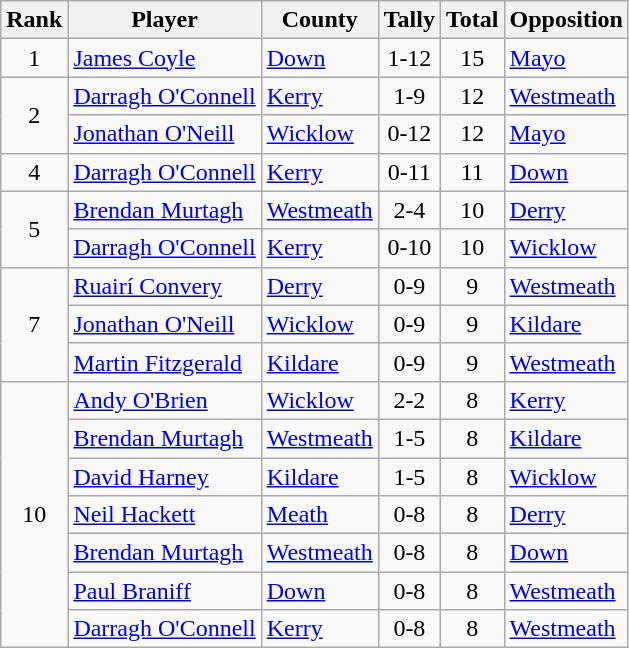<table class="wikitable">
<tr>
<th>Rank</th>
<th>Player</th>
<th>County</th>
<th>Tally</th>
<th>Total</th>
<th>Opposition</th>
</tr>
<tr>
<td rowspan="1" align="center">1</td>
<td><a href='#'>James Coyle</a></td>
<td><a href='#'>Down</a></td>
<td align="center">1-12</td>
<td align="center">15</td>
<td><a href='#'>Mayo</a></td>
</tr>
<tr>
<td rowspan="2" align="center">2</td>
<td><a href='#'>Darragh O'Connell</a></td>
<td><a href='#'>Kerry</a></td>
<td align="center">1-9</td>
<td align="center">12</td>
<td><a href='#'>Westmeath</a></td>
</tr>
<tr>
<td><a href='#'>Jonathan O'Neill</a></td>
<td><a href='#'>Wicklow</a></td>
<td align="center">0-12</td>
<td align="center">12</td>
<td><a href='#'>Mayo</a></td>
</tr>
<tr>
<td rowspan="1" align="center">4</td>
<td><a href='#'>Darragh O'Connell</a></td>
<td><a href='#'>Kerry</a></td>
<td align="center">0-11</td>
<td align="center">11</td>
<td><a href='#'>Down</a></td>
</tr>
<tr>
<td rowspan="2" align="center">5</td>
<td><a href='#'>Brendan Murtagh</a></td>
<td><a href='#'>Westmeath</a></td>
<td align="center">2-4</td>
<td align="center">10</td>
<td><a href='#'>Derry</a></td>
</tr>
<tr>
<td><a href='#'>Darragh O'Connell</a></td>
<td><a href='#'>Kerry</a></td>
<td align="center">0-10</td>
<td align="center">10</td>
<td><a href='#'>Wicklow</a></td>
</tr>
<tr>
<td rowspan="3" align="center">7</td>
<td><a href='#'>Ruairí Convery</a></td>
<td><a href='#'>Derry</a></td>
<td align="center">0-9</td>
<td align="center">9</td>
<td><a href='#'>Westmeath</a></td>
</tr>
<tr>
<td><a href='#'>Jonathan O'Neill</a></td>
<td><a href='#'>Wicklow</a></td>
<td align="center">0-9</td>
<td align="center">9</td>
<td><a href='#'>Kildare</a></td>
</tr>
<tr>
<td><a href='#'>Martin Fitzgerald</a></td>
<td><a href='#'>Kildare</a></td>
<td align="center">0-9</td>
<td align="center">9</td>
<td><a href='#'>Westmeath</a></td>
</tr>
<tr>
<td rowspan="7" align="center">10</td>
<td><a href='#'>Andy O'Brien</a></td>
<td><a href='#'>Wicklow</a></td>
<td align="center">2-2</td>
<td align="center">8</td>
<td><a href='#'>Kerry</a></td>
</tr>
<tr>
<td><a href='#'>Brendan Murtagh</a></td>
<td><a href='#'>Westmeath</a></td>
<td align="center">1-5</td>
<td align="center">8</td>
<td><a href='#'>Kildare</a></td>
</tr>
<tr>
<td><a href='#'>David Harney</a></td>
<td><a href='#'>Kildare</a></td>
<td align="center">1-5</td>
<td align="center">8</td>
<td><a href='#'>Wicklow</a></td>
</tr>
<tr>
<td><a href='#'>Neil Hackett</a></td>
<td><a href='#'>Meath</a></td>
<td align="center">0-8</td>
<td align="center">8</td>
<td><a href='#'>Derry</a></td>
</tr>
<tr>
<td><a href='#'>Brendan Murtagh</a></td>
<td><a href='#'>Westmeath</a></td>
<td align="center">0-8</td>
<td align="center">8</td>
<td><a href='#'>Down</a></td>
</tr>
<tr>
<td><a href='#'>Paul Braniff</a></td>
<td><a href='#'>Down</a></td>
<td align="center">0-8</td>
<td align="center">8</td>
<td><a href='#'>Westmeath</a></td>
</tr>
<tr>
<td><a href='#'>Darragh O'Connell</a></td>
<td><a href='#'>Kerry</a></td>
<td align="center">0-8</td>
<td align="center">8</td>
<td><a href='#'>Westmeath</a></td>
</tr>
</table>
